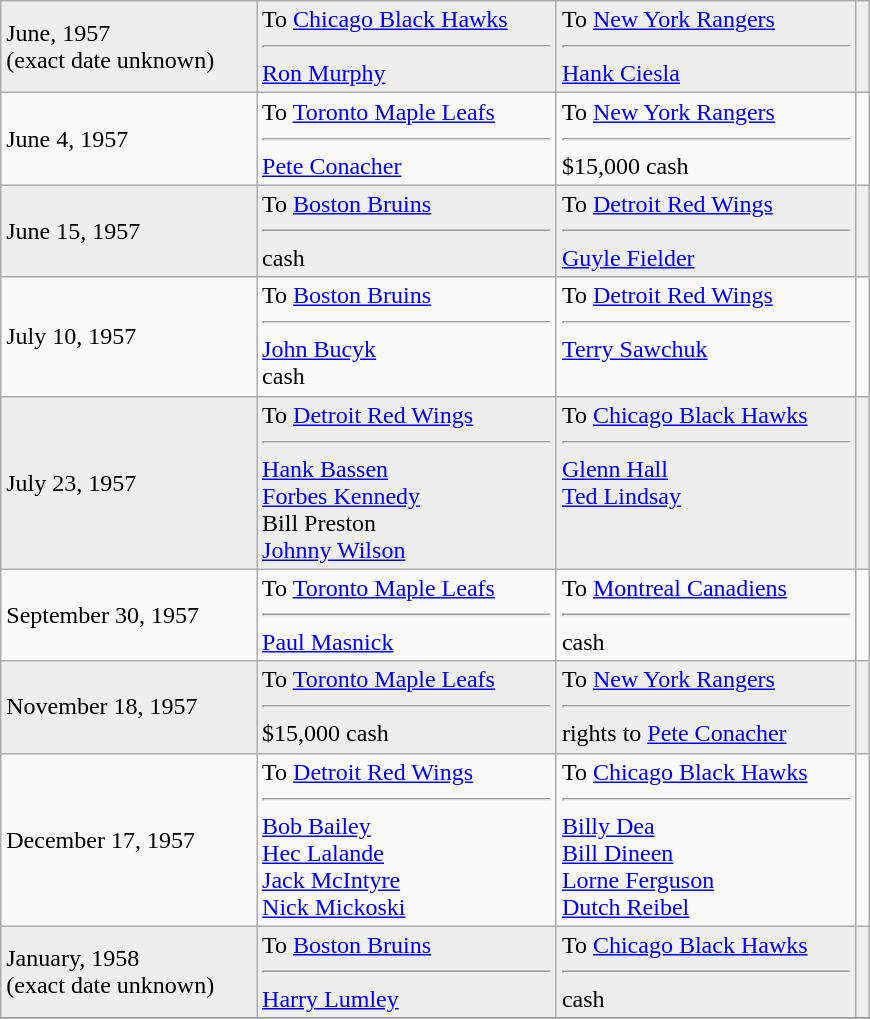<table class="wikitable" style="border:1px solid #999999; width:580px;">
<tr bgcolor="eeeeee">
<td>June, 1957<br>(exact date unknown)</td>
<td valign="top">To <a href='#'>Chicago Black Hawks</a><hr><a href='#'>Ron Murphy</a></td>
<td valign="top">To <a href='#'>New York Rangers</a><hr><a href='#'>Hank Ciesla</a></td>
<td></td>
</tr>
<tr>
<td>June 4, 1957</td>
<td valign="top">To <a href='#'>Toronto Maple Leafs</a><hr><a href='#'>Pete Conacher</a></td>
<td valign="top">To <a href='#'>New York Rangers</a><hr>$15,000 cash</td>
<td></td>
</tr>
<tr bgcolor="eeeeee">
<td>June 15, 1957</td>
<td valign="top">To <a href='#'>Boston Bruins</a><hr>cash</td>
<td valign="top">To <a href='#'>Detroit Red Wings</a><hr><a href='#'>Guyle Fielder</a></td>
<td></td>
</tr>
<tr>
<td>July 10, 1957</td>
<td valign="top">To <a href='#'>Boston Bruins</a><hr><a href='#'>John Bucyk</a><br>cash</td>
<td valign="top">To <a href='#'>Detroit Red Wings</a><hr><a href='#'>Terry Sawchuk</a></td>
<td></td>
</tr>
<tr bgcolor="eeeeee">
<td>July 23, 1957</td>
<td valign="top">To <a href='#'>Detroit Red Wings</a><hr><a href='#'>Hank Bassen</a><br><a href='#'>Forbes Kennedy</a><br>Bill Preston<br><a href='#'>Johnny Wilson</a></td>
<td valign="top">To <a href='#'>Chicago Black Hawks</a><hr><a href='#'>Glenn Hall</a><br><a href='#'>Ted Lindsay</a></td>
<td></td>
</tr>
<tr>
<td>September 30, 1957</td>
<td valign="top">To <a href='#'>Toronto Maple Leafs</a><hr><a href='#'>Paul Masnick</a></td>
<td valign="top">To <a href='#'>Montreal Canadiens</a><hr>cash</td>
<td></td>
</tr>
<tr bgcolor="eeeeee">
<td>November 18, 1957</td>
<td valign="top">To <a href='#'>Toronto Maple Leafs</a><hr>$15,000 cash</td>
<td valign="top">To <a href='#'>New York Rangers</a><hr>rights to <a href='#'>Pete Conacher</a></td>
<td></td>
</tr>
<tr>
<td>December 17, 1957</td>
<td valign="top">To <a href='#'>Detroit Red Wings</a><hr><a href='#'>Bob Bailey</a><br><a href='#'>Hec Lalande</a><br><a href='#'>Jack McIntyre</a><br><a href='#'>Nick Mickoski</a></td>
<td valign="top">To <a href='#'>Chicago Black Hawks</a><hr><a href='#'>Billy Dea</a><br><a href='#'>Bill Dineen</a><br><a href='#'>Lorne Ferguson</a><br><a href='#'>Dutch Reibel</a></td>
<td></td>
</tr>
<tr bgcolor="eeeeee">
<td>January, 1958<br>(exact date unknown)</td>
<td valign="top">To <a href='#'>Boston Bruins</a><hr><a href='#'>Harry Lumley</a></td>
<td valign="top">To <a href='#'>Chicago Black Hawks</a><hr>cash</td>
<td></td>
</tr>
<tr bgcolor="eeeeee">
</tr>
</table>
